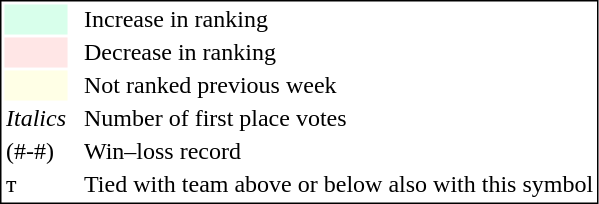<table style="border:1px solid black;">
<tr>
<td style="background:#D8FFEB; width:20px;"></td>
<td> </td>
<td>Increase in ranking</td>
</tr>
<tr>
<td style="background:#FFE6E6; width:20px;"></td>
<td> </td>
<td>Decrease in ranking</td>
</tr>
<tr>
<td style="background:#FFFFE6; width:20px;"></td>
<td> </td>
<td>Not ranked previous week</td>
</tr>
<tr>
<td><em>Italics</em></td>
<td> </td>
<td>Number of first place votes</td>
</tr>
<tr>
<td>(#-#)</td>
<td> </td>
<td>Win–loss record</td>
</tr>
<tr>
<td>т</td>
<td></td>
<td>Tied with team above or below also with this symbol</td>
</tr>
</table>
